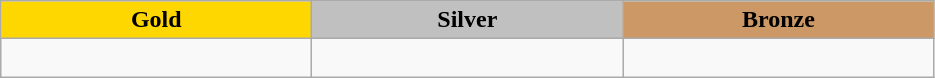<table class="wikitable" style="text-align:left">
<tr align="center">
<td width=200 bgcolor=gold><strong>Gold</strong></td>
<td width=200 bgcolor=silver><strong>Silver</strong></td>
<td width=200 bgcolor=CC9966><strong>Bronze</strong></td>
</tr>
<tr>
<td></td>
<td></td>
<td><br></td>
</tr>
</table>
